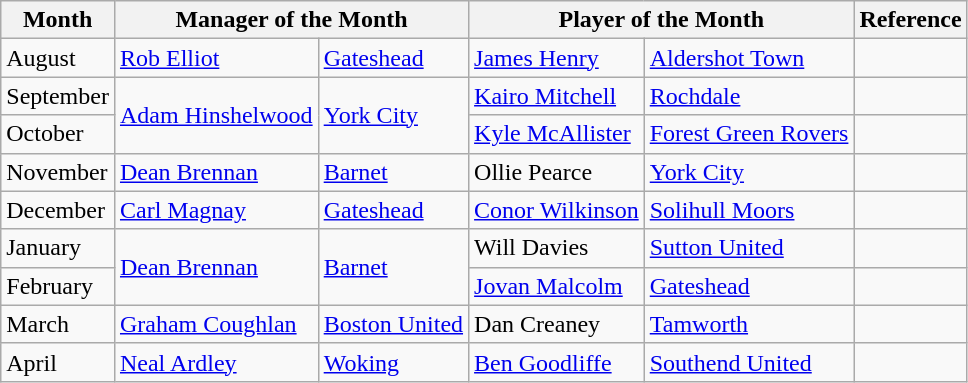<table class="wikitable">
<tr>
<th rowspan="1">Month</th>
<th colspan="2">Manager of the Month</th>
<th colspan="2">Player of the Month</th>
<th rowspan="1">Reference</th>
</tr>
<tr>
<td>August</td>
<td> <a href='#'>Rob Elliot</a></td>
<td><a href='#'>Gateshead</a></td>
<td> <a href='#'>James Henry</a></td>
<td><a href='#'>Aldershot Town</a></td>
<td></td>
</tr>
<tr>
<td>September</td>
<td rowspan="2"> <a href='#'>Adam Hinshelwood</a></td>
<td rowspan="2"><a href='#'>York City</a></td>
<td> <a href='#'>Kairo Mitchell</a></td>
<td><a href='#'>Rochdale</a></td>
<td></td>
</tr>
<tr>
<td>October</td>
<td> <a href='#'>Kyle McAllister</a></td>
<td><a href='#'>Forest Green Rovers</a></td>
<td></td>
</tr>
<tr>
<td>November</td>
<td> <a href='#'>Dean Brennan</a></td>
<td><a href='#'>Barnet</a></td>
<td> Ollie Pearce</td>
<td><a href='#'>York City</a></td>
<td></td>
</tr>
<tr>
<td>December</td>
<td> <a href='#'>Carl Magnay</a></td>
<td><a href='#'>Gateshead</a></td>
<td> <a href='#'>Conor Wilkinson</a></td>
<td><a href='#'>Solihull Moors</a></td>
<td></td>
</tr>
<tr>
<td>January</td>
<td rowspan="2"> <a href='#'>Dean Brennan</a></td>
<td rowspan="2"><a href='#'>Barnet</a></td>
<td> Will Davies</td>
<td><a href='#'>Sutton United</a></td>
<td></td>
</tr>
<tr>
<td>February</td>
<td> <a href='#'>Jovan Malcolm</a></td>
<td><a href='#'>Gateshead</a></td>
<td></td>
</tr>
<tr>
<td>March</td>
<td> <a href='#'>Graham Coughlan</a></td>
<td><a href='#'>Boston United</a></td>
<td> Dan Creaney</td>
<td><a href='#'>Tamworth</a></td>
<td></td>
</tr>
<tr>
<td>April</td>
<td> <a href='#'>Neal Ardley</a></td>
<td><a href='#'>Woking</a></td>
<td> <a href='#'>Ben Goodliffe</a></td>
<td><a href='#'>Southend United</a></td>
<td></td>
</tr>
</table>
